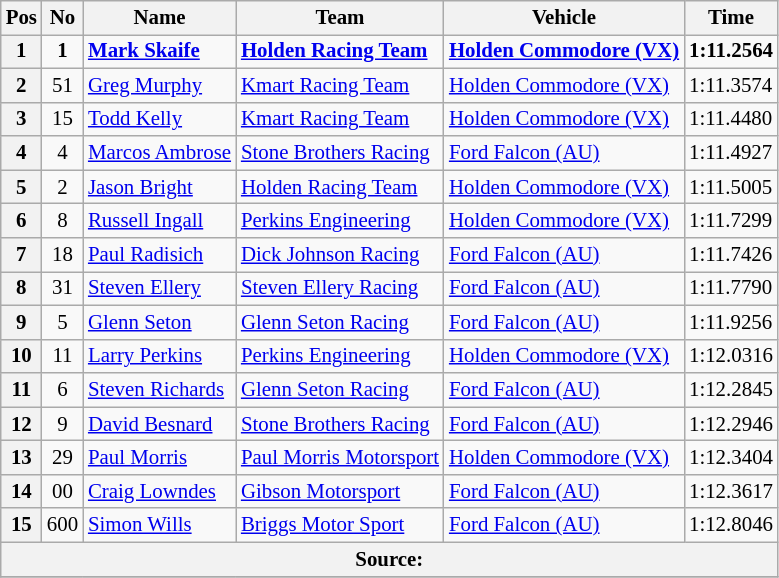<table class="wikitable" style="font-size: 87%;">
<tr>
<th>Pos</th>
<th>No</th>
<th>Name</th>
<th>Team</th>
<th>Vehicle</th>
<th>Time</th>
</tr>
<tr>
<th>1</th>
<td align=center><strong>1</strong></td>
<td><strong> <a href='#'>Mark Skaife</a></strong></td>
<td><strong><a href='#'>Holden Racing Team</a></strong></td>
<td><strong><a href='#'>Holden Commodore (VX)</a></strong></td>
<td><strong>1:11.2564</strong></td>
</tr>
<tr>
<th>2</th>
<td align=center>51</td>
<td> <a href='#'>Greg Murphy</a></td>
<td><a href='#'>Kmart Racing Team</a></td>
<td><a href='#'>Holden Commodore (VX)</a></td>
<td>1:11.3574</td>
</tr>
<tr>
<th>3</th>
<td align=center>15</td>
<td> <a href='#'>Todd Kelly</a></td>
<td><a href='#'>Kmart Racing Team</a></td>
<td><a href='#'>Holden Commodore (VX)</a></td>
<td>1:11.4480</td>
</tr>
<tr>
<th>4</th>
<td align=center>4</td>
<td> <a href='#'>Marcos Ambrose</a></td>
<td><a href='#'>Stone Brothers Racing</a></td>
<td><a href='#'>Ford Falcon (AU)</a></td>
<td>1:11.4927</td>
</tr>
<tr>
<th>5</th>
<td align=center>2</td>
<td> <a href='#'>Jason Bright</a></td>
<td><a href='#'>Holden Racing Team</a></td>
<td><a href='#'>Holden Commodore (VX)</a></td>
<td>1:11.5005</td>
</tr>
<tr>
<th>6</th>
<td align=center>8</td>
<td> <a href='#'>Russell Ingall</a></td>
<td><a href='#'>Perkins Engineering</a></td>
<td><a href='#'>Holden Commodore (VX)</a></td>
<td>1:11.7299</td>
</tr>
<tr>
<th>7</th>
<td align=center>18</td>
<td> <a href='#'>Paul Radisich</a></td>
<td><a href='#'>Dick Johnson Racing</a></td>
<td><a href='#'>Ford Falcon (AU)</a></td>
<td>1:11.7426</td>
</tr>
<tr>
<th>8</th>
<td align=center>31</td>
<td> <a href='#'>Steven Ellery</a></td>
<td><a href='#'>Steven Ellery Racing</a></td>
<td><a href='#'>Ford Falcon (AU)</a></td>
<td>1:11.7790</td>
</tr>
<tr>
<th>9</th>
<td align=center>5</td>
<td> <a href='#'>Glenn Seton</a></td>
<td><a href='#'>Glenn Seton Racing</a></td>
<td><a href='#'>Ford Falcon (AU)</a></td>
<td>1:11.9256</td>
</tr>
<tr>
<th>10</th>
<td align=center>11</td>
<td> <a href='#'>Larry Perkins</a></td>
<td><a href='#'>Perkins Engineering</a></td>
<td><a href='#'>Holden Commodore (VX)</a></td>
<td>1:12.0316</td>
</tr>
<tr>
<th>11</th>
<td align=center>6</td>
<td> <a href='#'>Steven Richards</a></td>
<td><a href='#'>Glenn Seton Racing</a></td>
<td><a href='#'>Ford Falcon (AU)</a></td>
<td>1:12.2845</td>
</tr>
<tr>
<th>12</th>
<td align=center>9</td>
<td> <a href='#'>David Besnard</a></td>
<td><a href='#'>Stone Brothers Racing</a></td>
<td><a href='#'>Ford Falcon (AU)</a></td>
<td>1:12.2946</td>
</tr>
<tr>
<th>13</th>
<td align=center>29</td>
<td> <a href='#'>Paul Morris</a></td>
<td><a href='#'>Paul Morris Motorsport</a></td>
<td><a href='#'>Holden Commodore (VX)</a></td>
<td>1:12.3404</td>
</tr>
<tr>
<th>14</th>
<td align=center>00</td>
<td> <a href='#'>Craig Lowndes</a></td>
<td><a href='#'>Gibson Motorsport</a></td>
<td><a href='#'>Ford Falcon (AU)</a></td>
<td>1:12.3617</td>
</tr>
<tr>
<th>15</th>
<td align=center>600</td>
<td> <a href='#'>Simon Wills</a></td>
<td><a href='#'>Briggs Motor Sport</a></td>
<td><a href='#'>Ford Falcon (AU)</a></td>
<td>1:12.8046</td>
</tr>
<tr>
<th colspan=6>Source:</th>
</tr>
<tr>
</tr>
</table>
